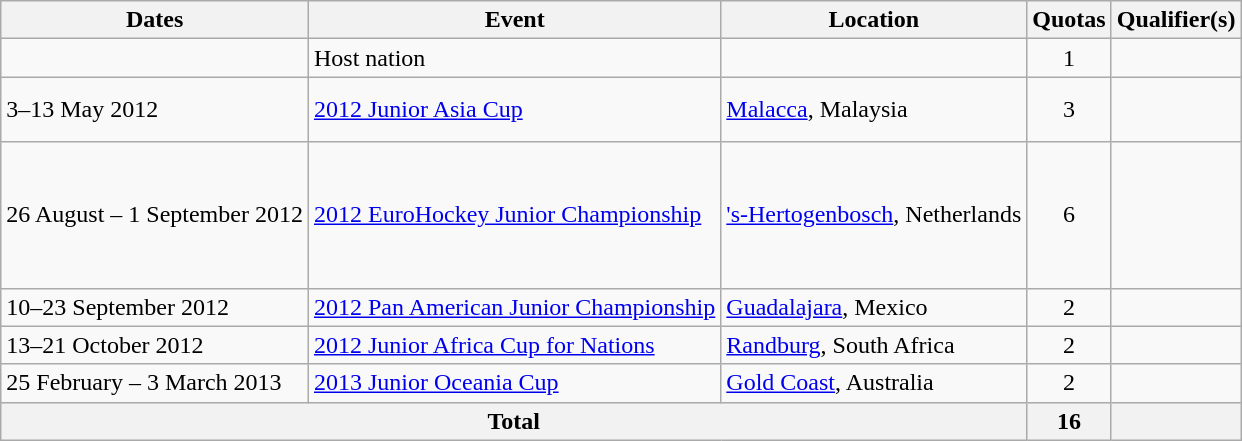<table class=wikitable>
<tr>
<th>Dates</th>
<th>Event</th>
<th>Location</th>
<th>Quotas</th>
<th>Qualifier(s)</th>
</tr>
<tr>
<td></td>
<td>Host nation</td>
<td></td>
<td align=center>1</td>
<td></td>
</tr>
<tr>
<td>3–13 May 2012</td>
<td><a href='#'>2012 Junior Asia Cup</a></td>
<td><a href='#'>Malacca</a>, Malaysia</td>
<td align=center>3</td>
<td><br><br></td>
</tr>
<tr>
<td>26 August – 1 September 2012</td>
<td><a href='#'>2012 EuroHockey Junior Championship</a></td>
<td><a href='#'>'s-Hertogenbosch</a>, Netherlands</td>
<td align=center>6</td>
<td><br><br><br><br><br></td>
</tr>
<tr>
<td>10–23 September 2012</td>
<td><a href='#'>2012 Pan American Junior Championship</a></td>
<td><a href='#'>Guadalajara</a>, Mexico</td>
<td align=center>2</td>
<td><br></td>
</tr>
<tr>
<td>13–21 October 2012</td>
<td><a href='#'>2012 Junior Africa Cup for Nations</a></td>
<td><a href='#'>Randburg</a>, South Africa</td>
<td align=center>2</td>
<td><br></td>
</tr>
<tr>
<td>25 February – 3 March 2013</td>
<td><a href='#'>2013 Junior Oceania Cup</a></td>
<td><a href='#'>Gold Coast</a>, Australia</td>
<td align=center>2</td>
<td><br></td>
</tr>
<tr>
<th colspan=3>Total</th>
<th>16</th>
<th></th>
</tr>
</table>
